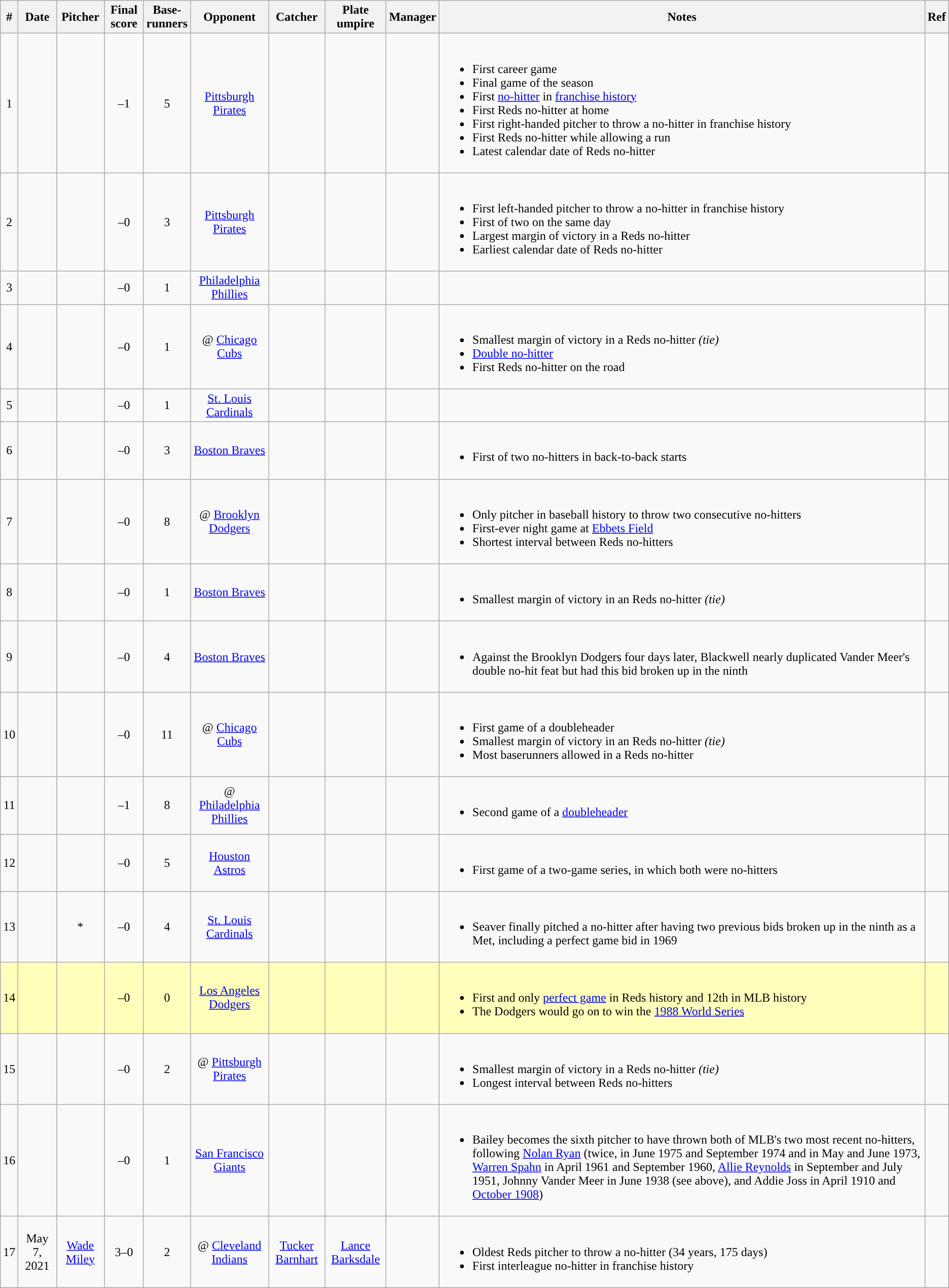<table class="wikitable sortable" style="text-align:center" border="1">
<tr>
<th>#</th>
<th>Date</th>
<th>Pitcher</th>
<th>Final score</th>
<th>Base-<br>runners</th>
<th>Opponent</th>
<th>Catcher</th>
<th>Plate umpire</th>
<th>Manager</th>
<th class="unsortable">Notes</th>
<th class="unsortable">Ref</th>
</tr>
<tr>
<td>1</td>
<td></td>
<td></td>
<td>–1</td>
<td>5</td>
<td><a href='#'>Pittsburgh Pirates</a></td>
<td></td>
<td></td>
<td></td>
<td align="left"><br><ul><li>First career game</li><li>Final game of the season</li><li>First <a href='#'>no-hitter</a> in <a href='#'>franchise history</a></li><li>First Reds no-hitter at home</li><li>First right-handed pitcher to throw a no-hitter in franchise history</li><li>First Reds no-hitter while allowing a run</li><li>Latest calendar date of Reds no-hitter</li></ul></td>
<td></td>
</tr>
<tr>
<td>2</td>
<td></td>
<td></td>
<td>–0</td>
<td>3</td>
<td><a href='#'>Pittsburgh Pirates</a></td>
<td> </td>
<td> </td>
<td></td>
<td align="left"><br><ul><li>First left-handed pitcher to throw a no-hitter in franchise history</li><li>First of two on the same day</li><li>Largest margin of victory in a Reds no-hitter</li><li>Earliest calendar date of Reds no-hitter</li></ul></td>
<td></td>
</tr>
<tr>
<td>3</td>
<td></td>
<td></td>
<td>–0</td>
<td>1</td>
<td><a href='#'>Philadelphia Phillies</a></td>
<td> </td>
<td></td>
<td></td>
<td align="left"></td>
<td></td>
</tr>
<tr>
<td>4</td>
<td></td>
<td></td>
<td>–0 </td>
<td>1</td>
<td>@ <a href='#'>Chicago Cubs</a></td>
<td></td>
<td></td>
<td></td>
<td align="left"><br><ul><li>Smallest margin of victory in a Reds no-hitter <em>(tie)</em></li><li><a href='#'>Double no-hitter</a></li><li>First Reds no-hitter on the road</li></ul></td>
<td></td>
</tr>
<tr>
<td>5</td>
<td></td>
<td></td>
<td>–0</td>
<td>1</td>
<td><a href='#'>St. Louis Cardinals</a></td>
<td></td>
<td> </td>
<td></td>
<td align="left"></td>
<td></td>
</tr>
<tr>
<td>6</td>
<td></td>
<td> </td>
<td>–0</td>
<td>3</td>
<td><a href='#'>Boston Braves</a></td>
<td> </td>
<td></td>
<td> </td>
<td align="left"><br><ul><li>First of two no-hitters in back-to-back starts</li></ul></td>
<td></td>
</tr>
<tr>
<td>7</td>
<td></td>
<td> </td>
<td>–0</td>
<td>8</td>
<td>@ <a href='#'>Brooklyn Dodgers</a></td>
<td> </td>
<td></td>
<td> </td>
<td align="left"><br><ul><li>Only pitcher in baseball history to throw two consecutive no-hitters</li><li>First-ever night game at <a href='#'>Ebbets Field</a></li><li>Shortest interval between Reds no-hitters</li></ul></td>
<td></td>
</tr>
<tr>
<td>8</td>
<td></td>
<td></td>
<td>–0</td>
<td>1</td>
<td><a href='#'>Boston Braves</a></td>
<td></td>
<td></td>
<td> </td>
<td align="left"><br><ul><li>Smallest margin of victory in an Reds no-hitter <em>(tie)</em></li></ul></td>
<td></td>
</tr>
<tr>
<td>9</td>
<td></td>
<td></td>
<td>–0</td>
<td>4</td>
<td><a href='#'>Boston Braves</a></td>
<td></td>
<td></td>
<td></td>
<td align="left"><br><ul><li>Against the Brooklyn Dodgers four days later, Blackwell nearly duplicated Vander Meer's double no-hit feat but had this bid broken up in the ninth</li></ul></td>
<td></td>
</tr>
<tr>
<td>10</td>
<td></td>
<td> </td>
<td>–0 </td>
<td>11</td>
<td>@ <a href='#'>Chicago Cubs</a></td>
<td></td>
<td></td>
<td></td>
<td align="left"><br><ul><li>First game of a doubleheader</li><li>Smallest margin of victory in an Reds no-hitter <em>(tie)</em></li><li>Most baserunners allowed in a Reds no-hitter</li></ul></td>
<td></td>
</tr>
<tr>
<td>11</td>
<td></td>
<td></td>
<td>–1</td>
<td>8</td>
<td>@ <a href='#'>Philadelphia Phillies</a></td>
<td></td>
<td></td>
<td> </td>
<td align="left"><br><ul><li>Second game of a <a href='#'>doubleheader</a></li></ul></td>
<td></td>
</tr>
<tr>
<td>12</td>
<td></td>
<td> </td>
<td>–0</td>
<td>5</td>
<td><a href='#'>Houston Astros</a></td>
<td></td>
<td></td>
<td> </td>
<td align="left"><br><ul><li>First game of a two-game series, in which both were no-hitters</li></ul></td>
<td></td>
</tr>
<tr>
<td>13</td>
<td></td>
<td>*</td>
<td>–0</td>
<td>4</td>
<td><a href='#'>St. Louis Cardinals</a></td>
<td></td>
<td></td>
<td></td>
<td align="left"><br><ul><li>Seaver finally pitched a no-hitter after having two previous bids broken up in the ninth as a Met, including a perfect game bid in 1969</li></ul></td>
<td></td>
</tr>
<tr bgcolor="#ffffbb">
<td>14</td>
<td></td>
<td></td>
<td>–0</td>
<td>0</td>
<td><a href='#'>Los Angeles Dodgers</a></td>
<td></td>
<td></td>
<td></td>
<td align="left"><br><ul><li>First and only <a href='#'>perfect game</a> in Reds history and 12th in MLB history</li><li>The Dodgers would go on to win the <a href='#'>1988 World Series</a></li></ul></td>
<td></td>
</tr>
<tr>
<td>15</td>
<td></td>
<td> </td>
<td>–0</td>
<td>2</td>
<td>@ <a href='#'>Pittsburgh Pirates</a></td>
<td> </td>
<td></td>
<td></td>
<td align="left"><br><ul><li>Smallest margin of victory in a Reds no-hitter <em>(tie)</em></li><li>Longest interval between Reds no-hitters</li></ul></td>
<td></td>
</tr>
<tr>
<td>16</td>
<td></td>
<td> </td>
<td>–0</td>
<td>1</td>
<td><a href='#'>San Francisco Giants</a></td>
<td> </td>
<td></td>
<td></td>
<td align="left"><br><ul><li>Bailey becomes the sixth pitcher to have thrown both of MLB's two most recent no-hitters, following <a href='#'>Nolan Ryan</a> (twice, in June 1975 and September 1974 and in May and June 1973, <a href='#'>Warren Spahn</a> in April 1961 and September 1960, <a href='#'>Allie Reynolds</a> in September and July 1951, Johnny Vander Meer in June 1938 (see above), and Addie Joss in April 1910 and <a href='#'>October 1908</a>)</li></ul></td>
<td></td>
</tr>
<tr>
<td>17</td>
<td>May 7, 2021</td>
<td><a href='#'>Wade Miley</a></td>
<td>3–0</td>
<td>2</td>
<td>@ <a href='#'>Cleveland Indians</a></td>
<td><a href='#'>Tucker Barnhart</a></td>
<td><a href='#'>Lance Barksdale</a></td>
<td></td>
<td align="left"><br><ul><li>Oldest Reds pitcher to throw a no-hitter (34 years, 175 days)</li><li>First interleague no-hitter in franchise history</li></ul></td>
<td></td>
</tr>
</table>
